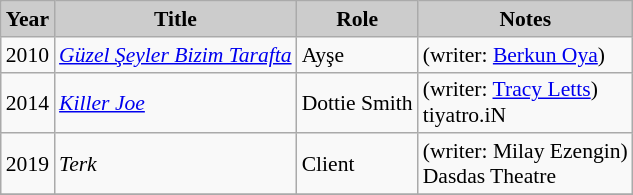<table class="wikitable" style="font-size:90%">
<tr>
<th style="background:#CCCCCC">Year</th>
<th style="background:#CCCCCC">Title</th>
<th style="background:#CCCCCC">Role</th>
<th style="background:#CCCCCC">Notes</th>
</tr>
<tr>
<td>2010</td>
<td><em><a href='#'>Güzel Şeyler Bizim Tarafta</a></em></td>
<td>Ayşe</td>
<td>(writer: <a href='#'>Berkun Oya</a>)</td>
</tr>
<tr>
<td>2014</td>
<td><em><a href='#'>Killer Joe</a></em></td>
<td>Dottie Smith</td>
<td>(writer: <a href='#'>Tracy Letts</a>)<br>tiyatro.iN</td>
</tr>
<tr>
<td>2019</td>
<td><em>Terk</em></td>
<td>Client</td>
<td>(writer: Milay Ezengin)<br>Dasdas Theatre</td>
</tr>
<tr>
</tr>
</table>
